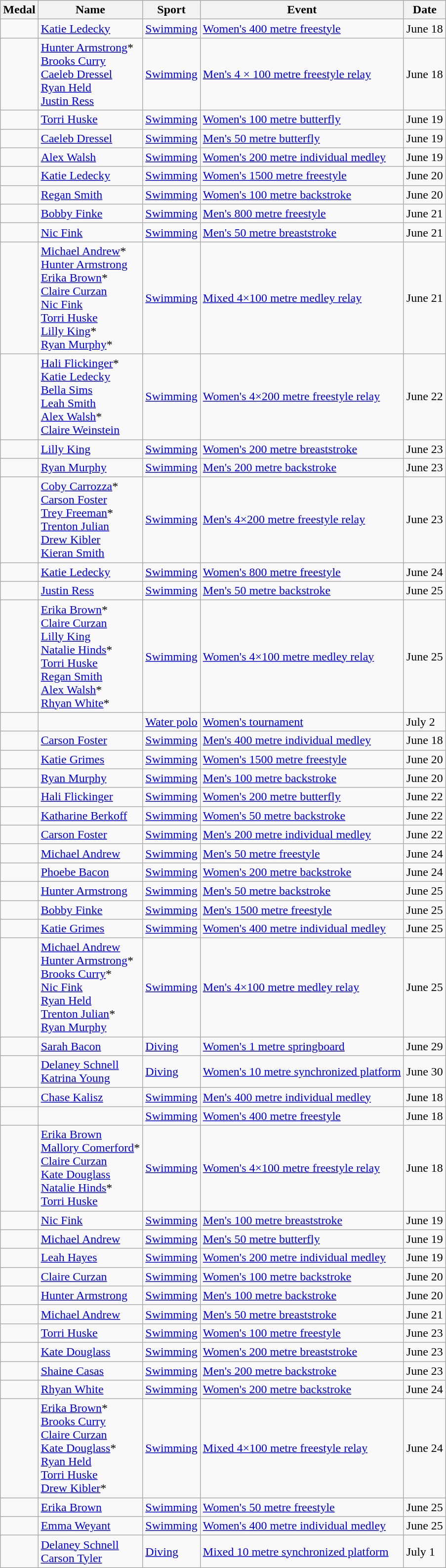<table class="wikitable sortable">
<tr>
<th>Medal</th>
<th>Name</th>
<th>Sport</th>
<th>Event</th>
<th>Date</th>
</tr>
<tr>
<td></td>
<td><a href='#'>Katie Ledecky</a></td>
<td><a href='#'>Swimming</a></td>
<td><a href='#'>Women's 400 metre freestyle</a></td>
<td>June 18</td>
</tr>
<tr>
<td></td>
<td><a href='#'>Hunter Armstrong</a>*<br><a href='#'>Brooks Curry</a><br><a href='#'>Caeleb Dressel</a><br><a href='#'>Ryan Held</a><br><a href='#'>Justin Ress</a></td>
<td><a href='#'>Swimming</a></td>
<td><a href='#'>Men's 4 × 100 metre freestyle relay</a></td>
<td>June 18</td>
</tr>
<tr>
<td></td>
<td><a href='#'>Torri Huske</a></td>
<td><a href='#'>Swimming</a></td>
<td><a href='#'>Women's 100 metre butterfly</a></td>
<td>June 19</td>
</tr>
<tr>
<td></td>
<td><a href='#'>Caeleb Dressel</a></td>
<td><a href='#'>Swimming</a></td>
<td><a href='#'>Men's 50 metre butterfly</a></td>
<td>June 19</td>
</tr>
<tr>
<td></td>
<td><a href='#'>Alex Walsh</a></td>
<td><a href='#'>Swimming</a></td>
<td><a href='#'>Women's 200 metre individual medley</a></td>
<td>June 19</td>
</tr>
<tr>
<td></td>
<td><a href='#'>Katie Ledecky</a></td>
<td><a href='#'>Swimming</a></td>
<td><a href='#'>Women's 1500 metre freestyle</a></td>
<td>June 20</td>
</tr>
<tr>
<td></td>
<td><a href='#'>Regan Smith</a></td>
<td><a href='#'>Swimming</a></td>
<td><a href='#'>Women's 100 metre backstroke</a></td>
<td>June 20</td>
</tr>
<tr>
<td></td>
<td><a href='#'>Bobby Finke</a></td>
<td><a href='#'>Swimming</a></td>
<td><a href='#'>Men's 800 metre freestyle</a></td>
<td>June 21</td>
</tr>
<tr>
<td></td>
<td><a href='#'>Nic Fink</a></td>
<td><a href='#'>Swimming</a></td>
<td><a href='#'>Men's 50 metre breaststroke</a></td>
<td>June 21</td>
</tr>
<tr>
<td></td>
<td><a href='#'>Michael Andrew</a>*<br><a href='#'>Hunter Armstrong</a><br><a href='#'>Erika Brown</a>*<br><a href='#'>Claire Curzan</a><br><a href='#'>Nic Fink</a><br><a href='#'>Torri Huske</a><br><a href='#'>Lilly King</a>*<br><a href='#'>Ryan Murphy</a>*</td>
<td><a href='#'>Swimming</a></td>
<td><a href='#'>Mixed 4×100 metre medley relay</a></td>
<td>June 21</td>
</tr>
<tr>
<td></td>
<td><a href='#'>Hali Flickinger</a>*<br><a href='#'>Katie Ledecky</a><br><a href='#'>Bella Sims</a><br><a href='#'>Leah Smith</a><br><a href='#'>Alex Walsh</a>*<br><a href='#'>Claire Weinstein</a></td>
<td><a href='#'>Swimming</a></td>
<td><a href='#'>Women's 4×200 metre freestyle relay</a></td>
<td>June 22</td>
</tr>
<tr>
<td></td>
<td><a href='#'>Lilly King</a></td>
<td><a href='#'>Swimming</a></td>
<td><a href='#'>Women's 200 metre breaststroke</a></td>
<td>June 23</td>
</tr>
<tr>
<td></td>
<td><a href='#'>Ryan Murphy</a></td>
<td><a href='#'>Swimming</a></td>
<td><a href='#'>Men's 200 metre backstroke</a></td>
<td>June 23</td>
</tr>
<tr>
<td></td>
<td><a href='#'>Coby Carrozza</a>*<br><a href='#'>Carson Foster</a><br><a href='#'>Trey Freeman</a>*<br><a href='#'>Trenton Julian</a><br><a href='#'>Drew Kibler</a><br><a href='#'>Kieran Smith</a></td>
<td><a href='#'>Swimming</a></td>
<td><a href='#'>Men's 4×200 metre freestyle relay</a></td>
<td>June 23</td>
</tr>
<tr>
<td></td>
<td><a href='#'>Katie Ledecky</a></td>
<td><a href='#'>Swimming</a></td>
<td><a href='#'>Women's 800 metre freestyle</a></td>
<td>June 24</td>
</tr>
<tr>
<td></td>
<td><a href='#'>Justin Ress</a></td>
<td><a href='#'>Swimming</a></td>
<td><a href='#'>Men's 50 metre backstroke</a></td>
<td>June 25</td>
</tr>
<tr>
<td></td>
<td><a href='#'>Erika Brown</a>*<br><a href='#'>Claire Curzan</a><br><a href='#'>Lilly King</a><br><a href='#'>Natalie Hinds</a>*<br><a href='#'>Torri Huske</a><br><a href='#'>Regan Smith</a><br><a href='#'>Alex Walsh</a>*<br><a href='#'>Rhyan White</a>*</td>
<td><a href='#'>Swimming</a></td>
<td><a href='#'>Women's 4×100 metre medley relay</a></td>
<td>June 25</td>
</tr>
<tr>
<td></td>
<td></td>
<td><a href='#'>Water polo</a></td>
<td><a href='#'>Women's tournament</a></td>
<td>July 2</td>
</tr>
<tr>
<td></td>
<td><a href='#'>Carson Foster</a></td>
<td><a href='#'>Swimming</a></td>
<td><a href='#'>Men's 400 metre individual medley</a></td>
<td>June 18</td>
</tr>
<tr>
<td></td>
<td><a href='#'>Katie Grimes</a></td>
<td><a href='#'>Swimming</a></td>
<td><a href='#'>Women's 1500 metre freestyle</a></td>
<td>June 20</td>
</tr>
<tr>
<td></td>
<td><a href='#'>Ryan Murphy</a></td>
<td><a href='#'>Swimming</a></td>
<td><a href='#'>Men's 100 metre backstroke</a></td>
<td>June 20</td>
</tr>
<tr>
<td></td>
<td><a href='#'>Hali Flickinger</a></td>
<td><a href='#'>Swimming</a></td>
<td><a href='#'>Women's 200 metre butterfly</a></td>
<td>June 22</td>
</tr>
<tr>
<td></td>
<td><a href='#'>Katharine Berkoff</a></td>
<td><a href='#'>Swimming</a></td>
<td><a href='#'>Women's 50 metre backstroke</a></td>
<td>June 22</td>
</tr>
<tr>
<td></td>
<td><a href='#'>Carson Foster</a></td>
<td><a href='#'>Swimming</a></td>
<td><a href='#'>Men's 200 metre individual medley</a></td>
<td>June 22</td>
</tr>
<tr>
<td></td>
<td><a href='#'>Michael Andrew</a></td>
<td><a href='#'>Swimming</a></td>
<td><a href='#'>Men's 50 metre freestyle</a></td>
<td>June 24</td>
</tr>
<tr>
<td></td>
<td><a href='#'>Phoebe Bacon</a></td>
<td><a href='#'>Swimming</a></td>
<td><a href='#'>Women's 200 metre backstroke</a></td>
<td>June 24</td>
</tr>
<tr>
<td></td>
<td><a href='#'>Hunter Armstrong</a></td>
<td><a href='#'>Swimming</a></td>
<td><a href='#'>Men's 50 metre backstroke</a></td>
<td>June 25</td>
</tr>
<tr>
<td></td>
<td><a href='#'>Bobby Finke</a></td>
<td><a href='#'>Swimming</a></td>
<td><a href='#'>Men's 1500 metre freestyle</a></td>
<td>June 25</td>
</tr>
<tr>
<td></td>
<td><a href='#'>Katie Grimes</a></td>
<td><a href='#'>Swimming</a></td>
<td><a href='#'>Women's 400 metre individual medley</a></td>
<td>June 25</td>
</tr>
<tr>
<td></td>
<td><a href='#'>Michael Andrew</a><br><a href='#'>Hunter Armstrong</a>*<br><a href='#'>Brooks Curry</a>*<br><a href='#'>Nic Fink</a><br><a href='#'>Ryan Held</a><br><a href='#'>Trenton Julian</a>*<br><a href='#'>Ryan Murphy</a></td>
<td><a href='#'>Swimming</a></td>
<td><a href='#'>Men's 4×100 metre medley relay</a></td>
<td>June 25</td>
</tr>
<tr>
<td></td>
<td><a href='#'>Sarah Bacon</a></td>
<td><a href='#'>Diving</a></td>
<td><a href='#'>Women's 1 metre springboard</a></td>
<td>June 29</td>
</tr>
<tr>
<td></td>
<td><a href='#'>Delaney Schnell</a><br><a href='#'>Katrina Young</a></td>
<td><a href='#'>Diving</a></td>
<td><a href='#'>Women's 10 metre synchronized platform</a></td>
<td>June 30</td>
</tr>
<tr>
<td></td>
<td><a href='#'>Chase Kalisz</a></td>
<td><a href='#'>Swimming</a></td>
<td><a href='#'>Men's 400 metre individual medley</a></td>
<td>June 18</td>
</tr>
<tr>
<td></td>
<td></td>
<td><a href='#'>Swimming</a></td>
<td><a href='#'>Women's 400 metre freestyle</a></td>
<td>June 18</td>
</tr>
<tr>
<td></td>
<td><a href='#'>Erika Brown</a><br><a href='#'>Mallory Comerford</a>*<br><a href='#'>Claire Curzan</a><br><a href='#'>Kate Douglass</a><br><a href='#'>Natalie Hinds</a>*<br><a href='#'>Torri Huske</a></td>
<td><a href='#'>Swimming</a></td>
<td><a href='#'>Women's 4×100 metre freestyle relay</a></td>
<td>June 18</td>
</tr>
<tr>
<td></td>
<td><a href='#'>Nic Fink</a></td>
<td><a href='#'>Swimming</a></td>
<td><a href='#'>Men's 100 metre breaststroke</a></td>
<td>June 19</td>
</tr>
<tr>
<td></td>
<td><a href='#'>Michael Andrew</a></td>
<td><a href='#'>Swimming</a></td>
<td><a href='#'>Men's 50 metre butterfly</a></td>
<td>June 19</td>
</tr>
<tr>
<td></td>
<td><a href='#'>Leah Hayes</a></td>
<td><a href='#'>Swimming</a></td>
<td><a href='#'>Women's 200 metre individual medley</a></td>
<td>June 19</td>
</tr>
<tr>
<td></td>
<td><a href='#'>Claire Curzan</a></td>
<td><a href='#'>Swimming</a></td>
<td><a href='#'>Women's 100 metre backstroke</a></td>
<td>June 20</td>
</tr>
<tr>
<td></td>
<td><a href='#'>Hunter Armstrong</a></td>
<td><a href='#'>Swimming</a></td>
<td><a href='#'>Men's 100 metre backstroke</a></td>
<td>June 20</td>
</tr>
<tr>
<td></td>
<td><a href='#'>Michael Andrew</a></td>
<td><a href='#'>Swimming</a></td>
<td><a href='#'>Men's 50 metre breaststroke</a></td>
<td>June 21</td>
</tr>
<tr>
<td></td>
<td><a href='#'>Torri Huske</a></td>
<td><a href='#'>Swimming</a></td>
<td><a href='#'>Women's 100 metre freestyle</a></td>
<td>June 23</td>
</tr>
<tr>
<td></td>
<td><a href='#'>Kate Douglass</a></td>
<td><a href='#'>Swimming</a></td>
<td><a href='#'>Women's 200 metre breaststroke</a></td>
<td>June 23</td>
</tr>
<tr>
<td></td>
<td><a href='#'>Shaine Casas</a></td>
<td><a href='#'>Swimming</a></td>
<td><a href='#'>Men's 200 metre backstroke</a></td>
<td>June 23</td>
</tr>
<tr>
<td></td>
<td><a href='#'>Rhyan White</a></td>
<td><a href='#'>Swimming</a></td>
<td><a href='#'>Women's 200 metre backstroke</a></td>
<td>June 24</td>
</tr>
<tr>
<td></td>
<td><a href='#'>Erika Brown</a>*<br><a href='#'>Brooks Curry</a><br><a href='#'>Claire Curzan</a><br><a href='#'>Kate Douglass</a>*<br><a href='#'>Ryan Held</a><br><a href='#'>Torri Huske</a><br><a href='#'>Drew Kibler</a>*</td>
<td><a href='#'>Swimming</a></td>
<td><a href='#'>Mixed 4×100 metre freestyle relay</a></td>
<td>June 24</td>
</tr>
<tr>
<td></td>
<td><a href='#'>Erika Brown</a></td>
<td><a href='#'>Swimming</a></td>
<td><a href='#'>Women's 50 metre freestyle</a></td>
<td>June 25</td>
</tr>
<tr>
<td></td>
<td><a href='#'>Emma Weyant</a></td>
<td><a href='#'>Swimming</a></td>
<td><a href='#'>Women's 400 metre individual medley</a></td>
<td>June 25</td>
</tr>
<tr>
<td></td>
<td><a href='#'>Delaney Schnell</a><br><a href='#'>Carson Tyler</a></td>
<td><a href='#'>Diving</a></td>
<td><a href='#'>Mixed 10 metre synchronized platform</a></td>
<td>July 1</td>
</tr>
</table>
